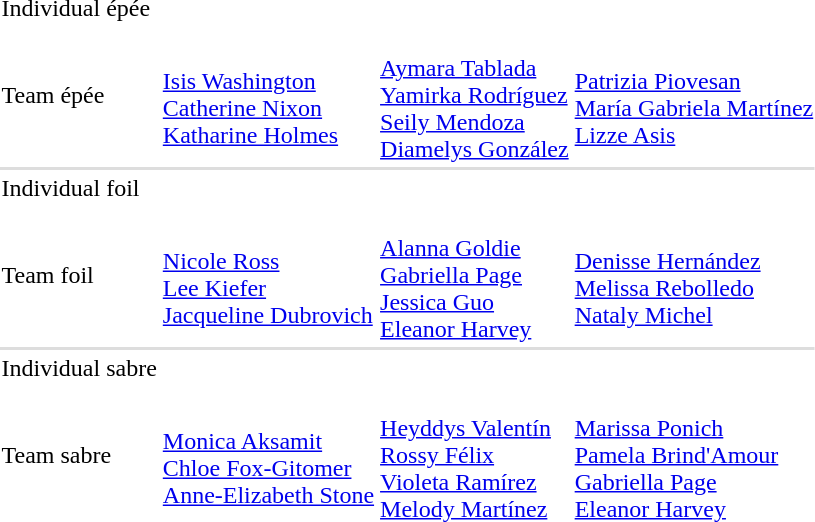<table>
<tr>
<td rowspan=2>Individual épée <br></td>
<td rowspan=2></td>
<td rowspan=2></td>
<td></td>
</tr>
<tr>
<td></td>
</tr>
<tr>
<td>Team épée <br></td>
<td><br><a href='#'>Isis Washington</a><br><a href='#'>Catherine Nixon</a><br><a href='#'>Katharine Holmes</a></td>
<td><br><a href='#'>Aymara Tablada</a><br><a href='#'>Yamirka Rodríguez</a><br><a href='#'>Seily Mendoza</a><br><a href='#'>Diamelys González</a></td>
<td><br><a href='#'>Patrizia Piovesan</a><br><a href='#'>María Gabriela Martínez</a><br><a href='#'>Lizze Asis</a></td>
</tr>
<tr bgcolor=#DDDDDD>
<td colspan=7></td>
</tr>
<tr>
<td rowspan=2>Individual foil <br></td>
<td rowspan=2></td>
<td rowspan=2></td>
<td></td>
</tr>
<tr>
<td></td>
</tr>
<tr>
<td>Team  foil <br></td>
<td><br><a href='#'>Nicole Ross</a><br><a href='#'>Lee Kiefer</a><br><a href='#'>Jacqueline Dubrovich</a></td>
<td><br><a href='#'>Alanna Goldie</a><br><a href='#'>Gabriella Page</a><br><a href='#'>Jessica Guo</a><br><a href='#'>Eleanor Harvey</a></td>
<td><br><a href='#'>Denisse Hernández</a><br><a href='#'>Melissa Rebolledo</a><br><a href='#'>Nataly Michel</a></td>
</tr>
<tr bgcolor=#DDDDDD>
<td colspan=7></td>
</tr>
<tr>
<td rowspan=2>Individual sabre <br></td>
<td rowspan=2></td>
<td rowspan=2></td>
<td></td>
</tr>
<tr>
<td></td>
</tr>
<tr>
<td>Team sabre <br></td>
<td><br><a href='#'>Monica Aksamit</a><br><a href='#'>Chloe Fox-Gitomer</a><br><a href='#'>Anne-Elizabeth Stone</a></td>
<td><br><a href='#'>Heyddys Valentín</a><br><a href='#'>Rossy Félix</a><br><a href='#'>Violeta Ramírez</a><br><a href='#'>Melody Martínez</a></td>
<td><br><a href='#'>Marissa Ponich</a><br><a href='#'>Pamela Brind'Amour</a><br><a href='#'>Gabriella Page</a><br><a href='#'>Eleanor Harvey</a></td>
</tr>
</table>
